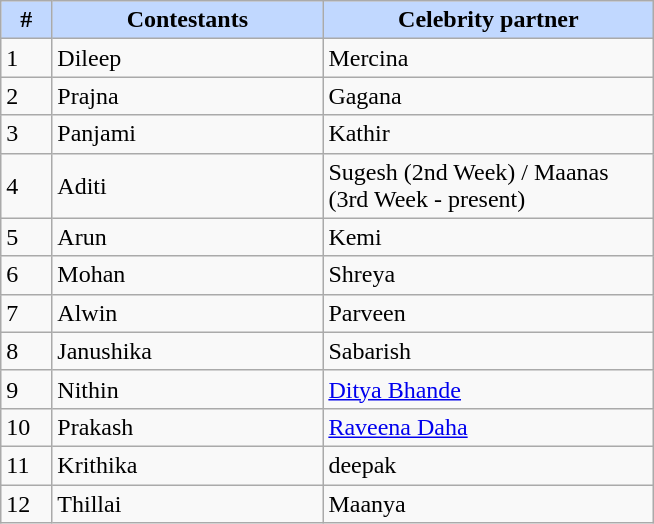<table class="wikitable">
<tr>
<th style="width:20pt; background:#C1D8FF;">#</th>
<th style="width:130pt; background:#C1D8FF;">Contestants</th>
<th style="width:160pt; background:#C1D8FF;">Celebrity partner</th>
</tr>
<tr>
<td>1</td>
<td>Dileep</td>
<td>Mercina</td>
</tr>
<tr>
<td>2</td>
<td>Prajna</td>
<td>Gagana</td>
</tr>
<tr>
<td>3</td>
<td>Panjami</td>
<td>Kathir</td>
</tr>
<tr>
<td>4</td>
<td>Aditi</td>
<td>Sugesh (2nd Week) / Maanas (3rd Week - present)</td>
</tr>
<tr>
<td>5</td>
<td>Arun</td>
<td>Kemi</td>
</tr>
<tr>
<td>6</td>
<td>Mohan</td>
<td>Shreya</td>
</tr>
<tr>
<td>7</td>
<td>Alwin</td>
<td>Parveen</td>
</tr>
<tr>
<td>8</td>
<td>Janushika</td>
<td>Sabarish</td>
</tr>
<tr>
<td>9</td>
<td>Nithin</td>
<td><a href='#'>Ditya Bhande</a></td>
</tr>
<tr>
<td>10</td>
<td>Prakash</td>
<td><a href='#'>Raveena Daha</a></td>
</tr>
<tr>
<td>11</td>
<td>Krithika</td>
<td>deepak</td>
</tr>
<tr>
<td>12</td>
<td>Thillai</td>
<td>Maanya</td>
</tr>
</table>
